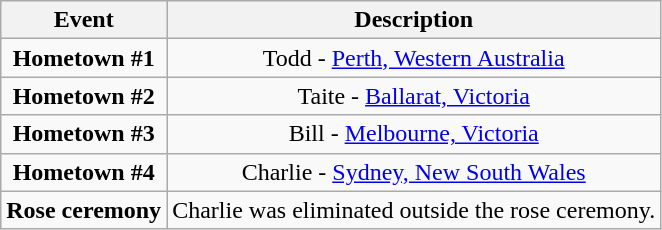<table class="wikitable sortable" style="text-align:center;">
<tr>
<th>Event</th>
<th>Description</th>
</tr>
<tr>
<td><strong>Hometown #1</strong></td>
<td>Todd - <a href='#'>Perth, Western Australia</a></td>
</tr>
<tr>
<td><strong>Hometown #2</strong></td>
<td>Taite - <a href='#'>Ballarat, Victoria</a></td>
</tr>
<tr>
<td><strong>Hometown #3</strong></td>
<td>Bill - <a href='#'>Melbourne, Victoria</a></td>
</tr>
<tr>
<td><strong>Hometown #4</strong></td>
<td>Charlie - <a href='#'>Sydney, New South Wales</a></td>
</tr>
<tr>
<td><strong>Rose ceremony</strong></td>
<td>Charlie was eliminated outside the rose ceremony.</td>
</tr>
</table>
